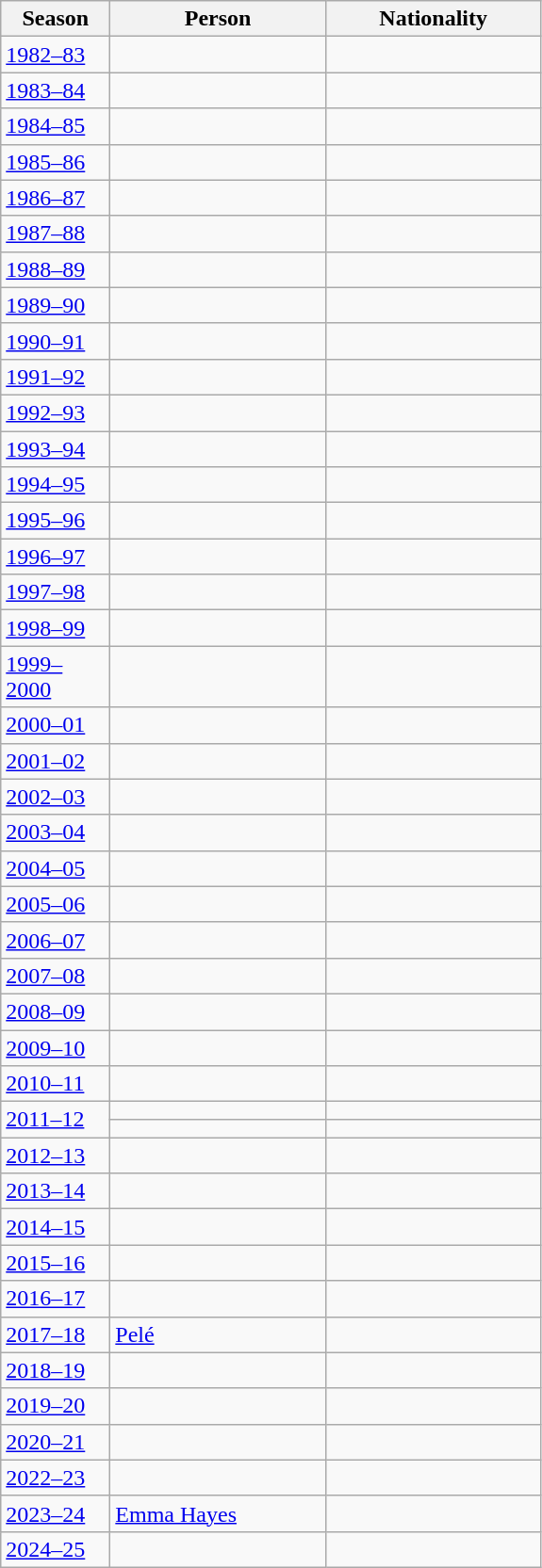<table class="sortable wikitable plainrowheaders">
<tr>
<th scope="col" width=70px>Season</th>
<th scope="col" width=145px>Person</th>
<th scope="col" width=145px>Nationality</th>
</tr>
<tr>
<td><a href='#'>1982–83</a></td>
<td></td>
<td></td>
</tr>
<tr>
<td><a href='#'>1983–84</a></td>
<td></td>
<td></td>
</tr>
<tr>
<td><a href='#'>1984–85</a></td>
<td></td>
<td></td>
</tr>
<tr>
<td><a href='#'>1985–86</a></td>
<td></td>
<td></td>
</tr>
<tr>
<td><a href='#'>1986–87</a></td>
<td></td>
<td></td>
</tr>
<tr>
<td><a href='#'>1987–88</a></td>
<td></td>
<td></td>
</tr>
<tr>
<td><a href='#'>1988–89</a></td>
<td></td>
<td></td>
</tr>
<tr>
<td><a href='#'>1989–90</a></td>
<td></td>
<td></td>
</tr>
<tr>
<td><a href='#'>1990–91</a></td>
<td></td>
<td></td>
</tr>
<tr>
<td><a href='#'>1991–92</a></td>
<td></td>
<td></td>
</tr>
<tr>
<td><a href='#'>1992–93</a></td>
<td></td>
<td></td>
</tr>
<tr>
<td><a href='#'>1993–94</a></td>
<td></td>
<td></td>
</tr>
<tr>
<td><a href='#'>1994–95</a></td>
<td></td>
<td></td>
</tr>
<tr>
<td><a href='#'>1995–96</a></td>
<td></td>
<td></td>
</tr>
<tr>
<td><a href='#'>1996–97</a></td>
<td></td>
<td></td>
</tr>
<tr>
<td><a href='#'>1997–98</a></td>
<td></td>
<td></td>
</tr>
<tr>
<td><a href='#'>1998–99</a></td>
<td></td>
<td></td>
</tr>
<tr>
<td><a href='#'>1999–2000</a></td>
<td></td>
<td></td>
</tr>
<tr>
<td><a href='#'>2000–01</a></td>
<td></td>
<td></td>
</tr>
<tr>
<td><a href='#'>2001–02</a></td>
<td></td>
<td></td>
</tr>
<tr>
<td><a href='#'>2002–03</a></td>
<td></td>
<td></td>
</tr>
<tr>
<td><a href='#'>2003–04</a></td>
<td></td>
<td></td>
</tr>
<tr>
<td><a href='#'>2004–05</a></td>
<td></td>
<td></td>
</tr>
<tr>
<td><a href='#'>2005–06</a></td>
<td></td>
<td></td>
</tr>
<tr>
<td><a href='#'>2006–07</a></td>
<td></td>
<td></td>
</tr>
<tr>
<td><a href='#'>2007–08</a></td>
<td></td>
<td></td>
</tr>
<tr>
<td><a href='#'>2008–09</a></td>
<td></td>
<td></td>
</tr>
<tr>
<td><a href='#'>2009–10</a></td>
<td></td>
<td></td>
</tr>
<tr>
<td><a href='#'>2010–11</a></td>
<td></td>
<td></td>
</tr>
<tr>
<td rowspan="2"><a href='#'>2011–12</a></td>
<td></td>
<td></td>
</tr>
<tr>
<td></td>
<td></td>
</tr>
<tr>
<td><a href='#'>2012–13</a></td>
<td></td>
<td></td>
</tr>
<tr>
<td><a href='#'>2013–14</a></td>
<td></td>
<td></td>
</tr>
<tr>
<td><a href='#'>2014–15</a></td>
<td></td>
<td></td>
</tr>
<tr>
<td><a href='#'>2015–16</a></td>
<td></td>
<td></td>
</tr>
<tr>
<td><a href='#'>2016–17</a></td>
<td></td>
<td></td>
</tr>
<tr>
<td><a href='#'>2017–18</a></td>
<td><a href='#'>Pelé</a></td>
<td></td>
</tr>
<tr>
<td><a href='#'>2018–19</a></td>
<td></td>
<td></td>
</tr>
<tr>
<td><a href='#'>2019–20</a></td>
<td></td>
<td></td>
</tr>
<tr>
<td><a href='#'>2020–21</a></td>
<td></td>
<td></td>
</tr>
<tr>
<td><a href='#'>2022–23</a></td>
<td></td>
<td></td>
</tr>
<tr>
<td><a href='#'>2023–24</a></td>
<td><a href='#'>Emma Hayes</a></td>
<td></td>
</tr>
<tr>
<td><a href='#'>2024–25</a></td>
<td></td>
<td></td>
</tr>
</table>
